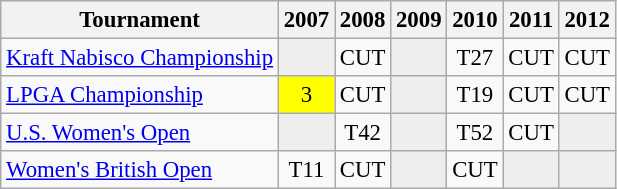<table class="wikitable" style="font-size:95%;text-align:center;">
<tr>
<th>Tournament</th>
<th>2007</th>
<th align="center">2008</th>
<th>2009</th>
<th>2010</th>
<th>2011</th>
<th>2012</th>
</tr>
<tr>
<td align=left><a href='#'>Kraft Nabisco Championship</a></td>
<td style="background:#eeeeee;"></td>
<td>CUT</td>
<td style="background:#eeeeee;"></td>
<td>T27</td>
<td>CUT</td>
<td>CUT</td>
</tr>
<tr>
<td align=left><a href='#'>LPGA Championship</a></td>
<td style="background:yellow;">3</td>
<td>CUT</td>
<td style="background:#eeeeee;"></td>
<td>T19</td>
<td>CUT</td>
<td>CUT</td>
</tr>
<tr>
<td align=left><a href='#'>U.S. Women's Open</a></td>
<td style="background:#eeeeee;"></td>
<td>T42</td>
<td style="background:#eeeeee;"></td>
<td>T52</td>
<td>CUT</td>
<td style="background:#eeeeee;"></td>
</tr>
<tr>
<td align=left><a href='#'>Women's British Open</a></td>
<td>T11</td>
<td>CUT</td>
<td style="background:#eeeeee;"></td>
<td>CUT</td>
<td style="background:#eeeeee;"></td>
<td style="background:#eeeeee;"></td>
</tr>
</table>
